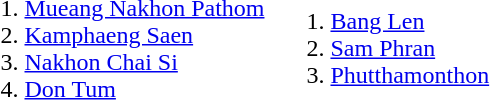<table>
<tr --valign=top>
<td><br><ol><li><a href='#'>Mueang Nakhon Pathom</a></li><li><a href='#'>Kamphaeng Saen</a></li><li><a href='#'>Nakhon Chai Si</a></li><li><a href='#'>Don Tum</a></li></ol></td>
<td><br><ol>
<li><a href='#'>Bang Len</a></li>
<li><a href='#'>Sam Phran</a></li>
<li><a href='#'>Phutthamonthon</a></li>
</ol></td>
</tr>
</table>
